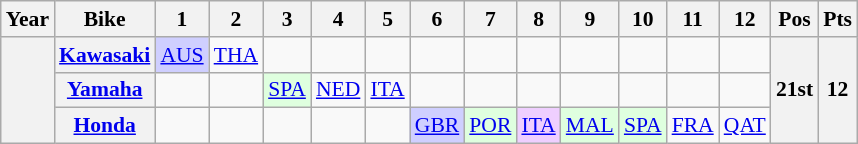<table class="wikitable" style="text-align:center; font-size:90%">
<tr>
<th>Year</th>
<th>Bike</th>
<th>1</th>
<th>2</th>
<th>3</th>
<th>4</th>
<th>5</th>
<th>6</th>
<th>7</th>
<th>8</th>
<th>9</th>
<th>10</th>
<th>11</th>
<th>12</th>
<th>Pos</th>
<th>Pts</th>
</tr>
<tr>
<th rowspan="3"></th>
<th><a href='#'>Kawasaki</a></th>
<td style="background:#CFCFFF;"><a href='#'>AUS</a><br></td>
<td><a href='#'>THA</a></td>
<td></td>
<td></td>
<td></td>
<td></td>
<td></td>
<td></td>
<td></td>
<td></td>
<td></td>
<td></td>
<th rowspan="3">21st</th>
<th rowspan="3">12</th>
</tr>
<tr>
<th><a href='#'>Yamaha</a></th>
<td></td>
<td></td>
<td style="background:#DFFFDF;"><a href='#'>SPA</a><br></td>
<td><a href='#'>NED</a></td>
<td><a href='#'>ITA</a></td>
<td></td>
<td></td>
<td></td>
<td></td>
<td></td>
<td></td>
<td></td>
</tr>
<tr>
<th><a href='#'>Honda</a></th>
<td></td>
<td></td>
<td></td>
<td></td>
<td></td>
<td style="background:#CFCFFF;"><a href='#'>GBR</a><br></td>
<td style="background:#DFFFDF;"><a href='#'>POR</a><br></td>
<td style="background:#EFCFFF;"><a href='#'>ITA</a><br></td>
<td style="background:#DFFFDF;"><a href='#'>MAL</a><br></td>
<td style="background:#DFFFDF;"><a href='#'>SPA</a><br></td>
<td><a href='#'>FRA</a></td>
<td><a href='#'>QAT</a></td>
</tr>
</table>
